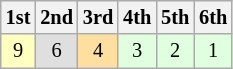<table class="wikitable" style="font-size: 85%; text-align: center;">
<tr>
<th>1st</th>
<th>2nd</th>
<th>3rd</th>
<th>4th</th>
<th>5th</th>
<th>6th</th>
</tr>
<tr>
<td style="background:#FFFFBF;">9</td>
<td style="background:#DFDFDF;">6</td>
<td style="background:#FFDF9F;">4</td>
<td style="background:#DFFFDF;">3</td>
<td style="background:#DFFFDF;">2</td>
<td style="background:#DFFFDF;">1</td>
</tr>
</table>
